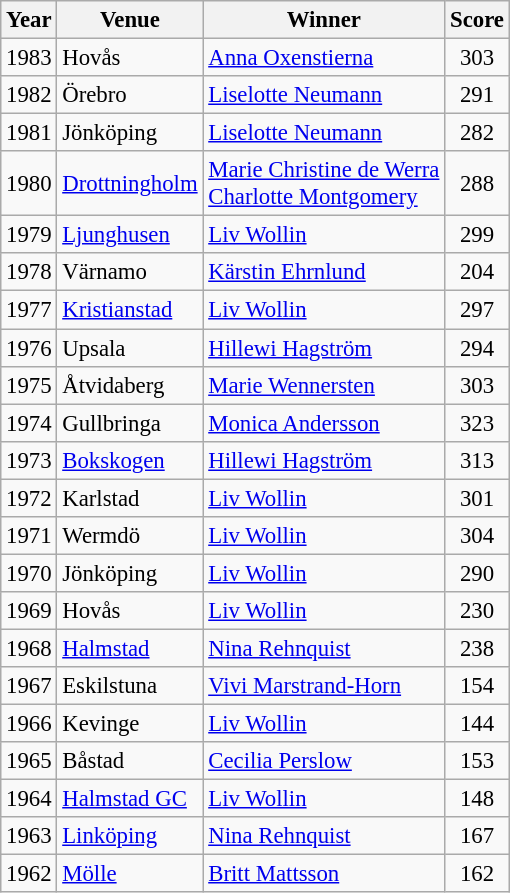<table class="wikitable" style="font-size:95%">
<tr>
<th>Year</th>
<th>Venue</th>
<th>Winner</th>
<th>Score</th>
</tr>
<tr>
<td>1983</td>
<td>Hovås</td>
<td> <a href='#'>Anna Oxenstierna</a></td>
<td align=center>303</td>
</tr>
<tr>
<td>1982</td>
<td>Örebro</td>
<td> <a href='#'>Liselotte Neumann</a></td>
<td align=center>291</td>
</tr>
<tr>
<td>1981</td>
<td>Jönköping</td>
<td> <a href='#'>Liselotte Neumann</a></td>
<td align=center>282</td>
</tr>
<tr>
<td>1980</td>
<td><a href='#'>Drottningholm</a></td>
<td> <a href='#'>Marie Christine de Werra</a><br> <a href='#'>Charlotte Montgomery</a></td>
<td align=center>288</td>
</tr>
<tr>
<td>1979</td>
<td><a href='#'>Ljunghusen</a></td>
<td> <a href='#'>Liv Wollin</a></td>
<td align=center>299</td>
</tr>
<tr>
<td>1978</td>
<td>Värnamo</td>
<td> <a href='#'>Kärstin Ehrnlund</a></td>
<td align=center>204</td>
</tr>
<tr>
<td>1977</td>
<td><a href='#'>Kristianstad</a></td>
<td> <a href='#'>Liv Wollin</a></td>
<td align=center>297</td>
</tr>
<tr>
<td>1976</td>
<td>Upsala</td>
<td> <a href='#'>Hillewi Hagström</a></td>
<td align=center>294</td>
</tr>
<tr>
<td>1975</td>
<td>Åtvidaberg</td>
<td> <a href='#'>Marie Wennersten</a></td>
<td align=center>303</td>
</tr>
<tr>
<td>1974</td>
<td>Gullbringa</td>
<td> <a href='#'>Monica Andersson</a></td>
<td align=center>323</td>
</tr>
<tr>
<td>1973</td>
<td><a href='#'>Bokskogen</a></td>
<td> <a href='#'>Hillewi Hagström</a></td>
<td align=center>313</td>
</tr>
<tr>
<td>1972</td>
<td>Karlstad</td>
<td> <a href='#'>Liv Wollin</a></td>
<td align=center>301</td>
</tr>
<tr>
<td>1971</td>
<td>Wermdö</td>
<td> <a href='#'>Liv Wollin</a></td>
<td align=center>304</td>
</tr>
<tr>
<td>1970</td>
<td>Jönköping</td>
<td> <a href='#'>Liv Wollin</a></td>
<td align=center>290</td>
</tr>
<tr>
<td>1969</td>
<td>Hovås</td>
<td> <a href='#'>Liv Wollin</a></td>
<td align=center>230</td>
</tr>
<tr>
<td>1968</td>
<td><a href='#'>Halmstad</a></td>
<td> <a href='#'>Nina Rehnquist</a></td>
<td align=center>238</td>
</tr>
<tr>
<td>1967</td>
<td>Eskilstuna</td>
<td> <a href='#'>Vivi Marstrand-Horn</a></td>
<td align=center>154</td>
</tr>
<tr>
<td>1966</td>
<td>Kevinge</td>
<td> <a href='#'>Liv Wollin</a></td>
<td align=center>144</td>
</tr>
<tr>
<td>1965</td>
<td>Båstad</td>
<td> <a href='#'>Cecilia Perslow</a></td>
<td align=center>153</td>
</tr>
<tr>
<td>1964</td>
<td><a href='#'>Halmstad GC</a></td>
<td> <a href='#'>Liv Wollin</a></td>
<td align=center>148</td>
</tr>
<tr>
<td>1963</td>
<td><a href='#'>Linköping</a></td>
<td> <a href='#'>Nina Rehnquist</a></td>
<td align=center>167</td>
</tr>
<tr>
<td>1962</td>
<td><a href='#'>Mölle</a></td>
<td> <a href='#'>Britt Mattsson</a></td>
<td align=center>162</td>
</tr>
</table>
